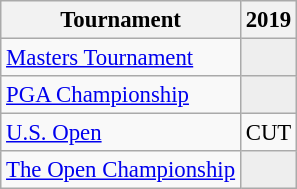<table class="wikitable" style="font-size:95%;text-align:center;">
<tr>
<th>Tournament</th>
<th>2019</th>
</tr>
<tr>
<td align=left><a href='#'>Masters Tournament</a></td>
<td style="background:#eeeeee;"></td>
</tr>
<tr>
<td align=left><a href='#'>PGA Championship</a></td>
<td style="background:#eeeeee;"></td>
</tr>
<tr>
<td align=left><a href='#'>U.S. Open</a></td>
<td>CUT</td>
</tr>
<tr>
<td align=left><a href='#'>The Open Championship</a></td>
<td style="background:#eeeeee;"></td>
</tr>
</table>
